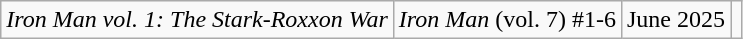<table class="wikitable sortable">
<tr>
<td><em>Iron Man vol. 1: The Stark-Roxxon War</em></td>
<td><em>Iron Man</em> (vol. 7) #1-6</td>
<td>June 2025</td>
<td></td>
</tr>
</table>
